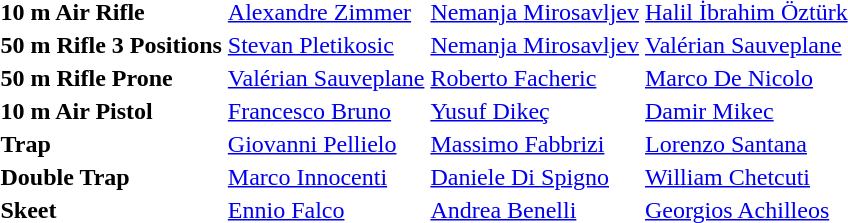<table>
<tr>
<td><strong>10 m Air Rifle </strong></td>
<td> <a href='#'>Alexandre Zimmer</a></td>
<td> <a href='#'>Nemanja Mirosavljev</a></td>
<td> <a href='#'>Halil İbrahim Öztürk</a></td>
</tr>
<tr>
<td><strong>50 m Rifle 3 Positions</strong></td>
<td> <a href='#'>Stevan Pletikosic</a></td>
<td> <a href='#'>Nemanja Mirosavljev</a></td>
<td> <a href='#'>Valérian Sauveplane</a></td>
</tr>
<tr>
<td><strong>50 m Rifle Prone</strong></td>
<td> <a href='#'>Valérian Sauveplane</a></td>
<td> <a href='#'>Roberto Facheric</a></td>
<td> <a href='#'>Marco De Nicolo</a></td>
</tr>
<tr>
<td><strong>10 m Air Pistol</strong></td>
<td> <a href='#'>Francesco Bruno</a></td>
<td> <a href='#'>Yusuf Dikeç</a></td>
<td> <a href='#'>Damir Mikec</a></td>
</tr>
<tr>
<td><strong>Trap</strong></td>
<td> <a href='#'>Giovanni Pellielo</a></td>
<td> <a href='#'>Massimo Fabbrizi</a></td>
<td> <a href='#'>Lorenzo Santana</a></td>
</tr>
<tr>
<td><strong>Double Trap</strong></td>
<td> <a href='#'>Marco Innocenti</a></td>
<td> <a href='#'>Daniele Di Spigno</a></td>
<td> <a href='#'>William Chetcuti</a></td>
</tr>
<tr>
<td><strong>Skeet</strong></td>
<td> <a href='#'>Ennio Falco</a></td>
<td> <a href='#'>Andrea Benelli</a></td>
<td> <a href='#'>Georgios Achilleos</a></td>
</tr>
</table>
